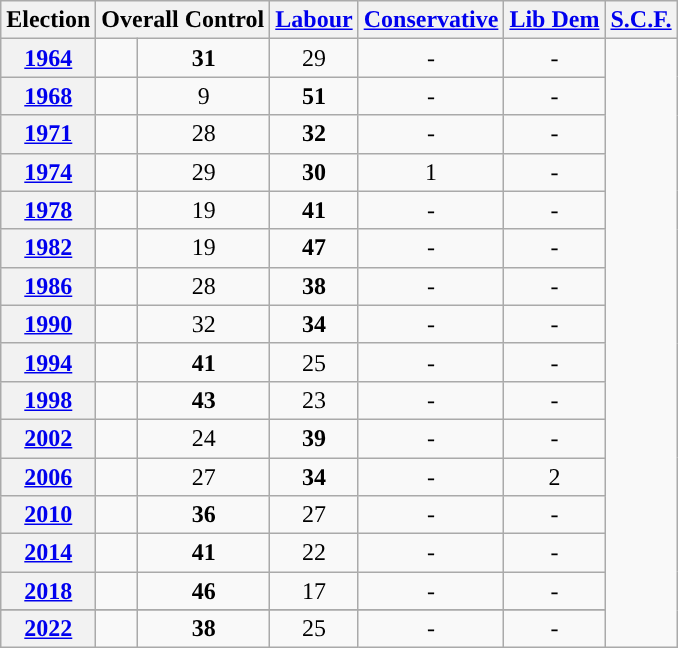<table class="wikitable">
<tr>
<th>Election</th>
<th colspan=2>Overall Control</th>
<th><a href='#'>Labour</a></th>
<th><a href='#'>Conservative</a></th>
<th><a href='#'>Lib Dem</a></th>
<th><a href='#'>S.C.F.</a></th>
</tr>
<tr>
<th><a href='#'>1964</a></th>
<td></td>
<td style="text-align: center;"><strong>31</strong></td>
<td style="text-align: center;">29</td>
<td style="text-align: center;">-</td>
<td style="text-align: center;">-</td>
</tr>
<tr>
<th><a href='#'>1968</a></th>
<td></td>
<td style="text-align: center;">9</td>
<td style="text-align: center;"><strong>51</strong></td>
<td style="text-align: center;">-</td>
<td style="text-align: center;">-</td>
</tr>
<tr>
<th><a href='#'>1971</a></th>
<td></td>
<td style="text-align: center;">28</td>
<td style="text-align: center;"><strong>32</strong></td>
<td style="text-align: center;">-</td>
<td style="text-align: center;">-</td>
</tr>
<tr>
<th><a href='#'>1974</a></th>
<td></td>
<td style="text-align: center;">29</td>
<td style="text-align: center;"><strong>30</strong></td>
<td style="text-align: center;">1</td>
<td style="text-align: center;">-</td>
</tr>
<tr>
<th><a href='#'>1978</a></th>
<td></td>
<td style="text-align: center;">19</td>
<td style="text-align: center;"><strong>41</strong></td>
<td style="text-align: center;">-</td>
<td style="text-align: center;">-</td>
</tr>
<tr>
<th><a href='#'>1982</a></th>
<td></td>
<td style="text-align: center;">19</td>
<td style="text-align: center;"><strong>47</strong></td>
<td style="text-align: center;">-</td>
<td style="text-align: center;">-</td>
</tr>
<tr>
<th><a href='#'>1986</a></th>
<td></td>
<td style="text-align: center;">28</td>
<td style="text-align: center;"><strong>38</strong></td>
<td style="text-align: center;">-</td>
<td style="text-align: center;">-</td>
</tr>
<tr>
<th><a href='#'>1990</a></th>
<td></td>
<td style="text-align: center;">32</td>
<td style="text-align: center;"><strong>34</strong></td>
<td style="text-align: center;">-</td>
<td style="text-align: center;">-</td>
</tr>
<tr>
<th><a href='#'>1994</a></th>
<td></td>
<td style="text-align: center;"><strong>41</strong></td>
<td style="text-align: center;">25</td>
<td style="text-align: center;">-</td>
<td style="text-align: center;">-</td>
</tr>
<tr>
<th><a href='#'>1998</a></th>
<td></td>
<td style="text-align: center;"><strong>43</strong></td>
<td style="text-align: center;">23</td>
<td style="text-align: center;">-</td>
<td style="text-align: center;">-</td>
</tr>
<tr>
<th><a href='#'>2002</a></th>
<td></td>
<td style="text-align: center;">24</td>
<td style="text-align: center;"><strong>39</strong></td>
<td style="text-align: center;">-</td>
<td style="text-align: center;">-</td>
</tr>
<tr>
<th><a href='#'>2006</a></th>
<td></td>
<td style="text-align: center;">27</td>
<td style="text-align: center;"><strong>34</strong></td>
<td style="text-align: center;">-</td>
<td style="text-align: center;">2</td>
</tr>
<tr>
<th><a href='#'>2010</a></th>
<td></td>
<td style="text-align: center;"><strong>36</strong></td>
<td style="text-align: center;">27</td>
<td style="text-align: center;">-</td>
<td style="text-align: center;">-</td>
</tr>
<tr>
<th><a href='#'>2014</a></th>
<td></td>
<td style="text-align: center;"><strong>41</strong></td>
<td style="text-align: center;">22</td>
<td style="text-align: center;">-</td>
<td style="text-align: center;">-</td>
</tr>
<tr>
<th><a href='#'>2018</a></th>
<td></td>
<td style="text-align: center;"><strong>46</strong></td>
<td style="text-align: center;">17</td>
<td style="text-align: center;">-</td>
<td style="text-align: center;">-</td>
</tr>
<tr>
</tr>
<tr>
<th><a href='#'>2022</a></th>
<td></td>
<td style="text-align: center;"><strong>38</strong></td>
<td style="text-align: center;">25</td>
<td style="text-align: center;">-</td>
<td style="text-align: center;">-</td>
</tr>
</table>
